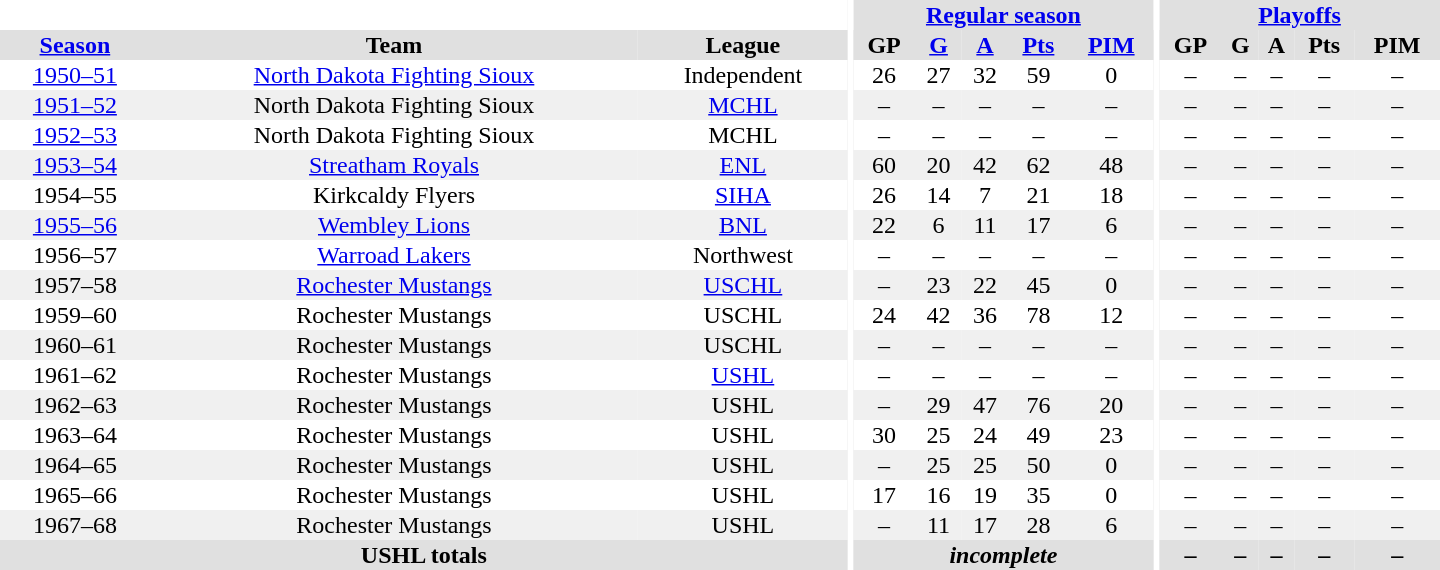<table border="0" cellpadding="1" cellspacing="0" style="text-align:center; width:60em">
<tr bgcolor="#e0e0e0">
<th colspan="3" bgcolor="#ffffff"></th>
<th rowspan="99" bgcolor="#ffffff"></th>
<th colspan="5"><a href='#'>Regular season</a></th>
<th rowspan="99" bgcolor="#ffffff"></th>
<th colspan="5"><a href='#'>Playoffs</a></th>
</tr>
<tr bgcolor="#e0e0e0">
<th><a href='#'>Season</a></th>
<th>Team</th>
<th>League</th>
<th>GP</th>
<th><a href='#'>G</a></th>
<th><a href='#'>A</a></th>
<th><a href='#'>Pts</a></th>
<th><a href='#'>PIM</a></th>
<th>GP</th>
<th>G</th>
<th>A</th>
<th>Pts</th>
<th>PIM</th>
</tr>
<tr>
<td><a href='#'>1950–51</a></td>
<td><a href='#'>North Dakota Fighting Sioux</a></td>
<td>Independent</td>
<td>26</td>
<td>27</td>
<td>32</td>
<td>59</td>
<td>0</td>
<td>–</td>
<td>–</td>
<td>–</td>
<td>–</td>
<td>–</td>
</tr>
<tr bgcolor="#f0f0f0">
<td><a href='#'>1951–52</a></td>
<td>North Dakota Fighting Sioux</td>
<td><a href='#'>MCHL</a></td>
<td>–</td>
<td>–</td>
<td>–</td>
<td>–</td>
<td>–</td>
<td>–</td>
<td>–</td>
<td>–</td>
<td>–</td>
<td>–</td>
</tr>
<tr>
<td><a href='#'>1952–53</a></td>
<td>North Dakota Fighting Sioux</td>
<td>MCHL</td>
<td>–</td>
<td>–</td>
<td>–</td>
<td>–</td>
<td>–</td>
<td>–</td>
<td>–</td>
<td>–</td>
<td>–</td>
<td>–</td>
</tr>
<tr bgcolor="#f0f0f0">
<td><a href='#'>1953–54</a></td>
<td><a href='#'>Streatham Royals</a></td>
<td><a href='#'>ENL</a></td>
<td>60</td>
<td>20</td>
<td>42</td>
<td>62</td>
<td>48</td>
<td>–</td>
<td>–</td>
<td>–</td>
<td>–</td>
<td>–</td>
</tr>
<tr>
<td>1954–55</td>
<td>Kirkcaldy Flyers</td>
<td><a href='#'>SIHA</a></td>
<td>26</td>
<td>14</td>
<td>7</td>
<td>21</td>
<td>18</td>
<td>–</td>
<td>–</td>
<td>–</td>
<td>–</td>
<td>–</td>
</tr>
<tr bgcolor="#f0f0f0">
<td><a href='#'>1955–56</a></td>
<td><a href='#'>Wembley Lions</a></td>
<td><a href='#'>BNL</a></td>
<td>22</td>
<td>6</td>
<td>11</td>
<td>17</td>
<td>6</td>
<td>–</td>
<td>–</td>
<td>–</td>
<td>–</td>
<td>–</td>
</tr>
<tr>
<td>1956–57</td>
<td><a href='#'>Warroad Lakers</a></td>
<td>Northwest</td>
<td>–</td>
<td>–</td>
<td>–</td>
<td>–</td>
<td>–</td>
<td>–</td>
<td>–</td>
<td>–</td>
<td>–</td>
<td>–</td>
</tr>
<tr bgcolor="#f0f0f0">
<td>1957–58</td>
<td><a href='#'>Rochester Mustangs</a></td>
<td><a href='#'>USCHL</a></td>
<td>–</td>
<td>23</td>
<td>22</td>
<td>45</td>
<td>0</td>
<td>–</td>
<td>–</td>
<td>–</td>
<td>–</td>
<td>–</td>
</tr>
<tr>
<td>1959–60</td>
<td>Rochester Mustangs</td>
<td>USCHL</td>
<td>24</td>
<td>42</td>
<td>36</td>
<td>78</td>
<td>12</td>
<td>–</td>
<td>–</td>
<td>–</td>
<td>–</td>
<td>–</td>
</tr>
<tr bgcolor="#f0f0f0">
<td>1960–61</td>
<td>Rochester Mustangs</td>
<td>USCHL</td>
<td>–</td>
<td>–</td>
<td>–</td>
<td>–</td>
<td>–</td>
<td>–</td>
<td>–</td>
<td>–</td>
<td>–</td>
<td>–</td>
</tr>
<tr>
<td>1961–62</td>
<td>Rochester Mustangs</td>
<td><a href='#'>USHL</a></td>
<td>–</td>
<td>–</td>
<td>–</td>
<td>–</td>
<td>–</td>
<td>–</td>
<td>–</td>
<td>–</td>
<td>–</td>
<td>–</td>
</tr>
<tr bgcolor="#f0f0f0">
<td>1962–63</td>
<td>Rochester Mustangs</td>
<td>USHL</td>
<td>–</td>
<td>29</td>
<td>47</td>
<td>76</td>
<td>20</td>
<td>–</td>
<td>–</td>
<td>–</td>
<td>–</td>
<td>–</td>
</tr>
<tr>
<td>1963–64</td>
<td>Rochester Mustangs</td>
<td>USHL</td>
<td>30</td>
<td>25</td>
<td>24</td>
<td>49</td>
<td>23</td>
<td>–</td>
<td>–</td>
<td>–</td>
<td>–</td>
<td>–</td>
</tr>
<tr bgcolor="#f0f0f0">
<td>1964–65</td>
<td>Rochester Mustangs</td>
<td>USHL</td>
<td>–</td>
<td>25</td>
<td>25</td>
<td>50</td>
<td>0</td>
<td>–</td>
<td>–</td>
<td>–</td>
<td>–</td>
<td>–</td>
</tr>
<tr>
<td>1965–66</td>
<td>Rochester Mustangs</td>
<td>USHL</td>
<td>17</td>
<td>16</td>
<td>19</td>
<td>35</td>
<td>0</td>
<td>–</td>
<td>–</td>
<td>–</td>
<td>–</td>
<td>–</td>
</tr>
<tr bgcolor="#f0f0f0">
<td>1967–68</td>
<td>Rochester Mustangs</td>
<td>USHL</td>
<td>–</td>
<td>11</td>
<td>17</td>
<td>28</td>
<td>6</td>
<td>–</td>
<td>–</td>
<td>–</td>
<td>–</td>
<td>–</td>
</tr>
<tr bgcolor="#e0e0e0">
<th colspan="3">USHL totals</th>
<th colspan="5"><em>incomplete</em></th>
<th>–</th>
<th>–</th>
<th>–</th>
<th>–</th>
<th>–</th>
</tr>
</table>
